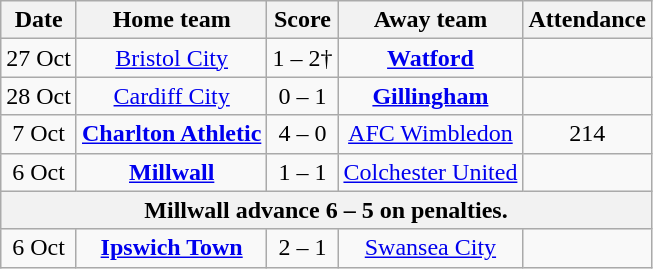<table class="wikitable" style="text-align:center">
<tr>
<th>Date</th>
<th>Home team</th>
<th>Score</th>
<th>Away team</th>
<th>Attendance</th>
</tr>
<tr>
<td>27 Oct</td>
<td><a href='#'>Bristol City</a></td>
<td>1 – 2†</td>
<td><strong><a href='#'>Watford</a></strong></td>
<td></td>
</tr>
<tr>
<td>28 Oct</td>
<td><a href='#'>Cardiff City</a></td>
<td>0 – 1</td>
<td><strong><a href='#'>Gillingham</a></strong></td>
<td></td>
</tr>
<tr>
<td>7 Oct</td>
<td><strong><a href='#'>Charlton Athletic</a></strong></td>
<td>4 – 0</td>
<td><a href='#'>AFC Wimbledon</a></td>
<td>214</td>
</tr>
<tr>
<td>6 Oct</td>
<td><strong><a href='#'>Millwall</a></strong></td>
<td>1 – 1</td>
<td><a href='#'>Colchester United</a></td>
<td></td>
</tr>
<tr>
<th colspan="5">Millwall advance 6 – 5 on penalties.</th>
</tr>
<tr>
<td>6 Oct</td>
<td><strong><a href='#'>Ipswich Town</a></strong></td>
<td>2 – 1</td>
<td><a href='#'>Swansea City</a></td>
<td></td>
</tr>
</table>
